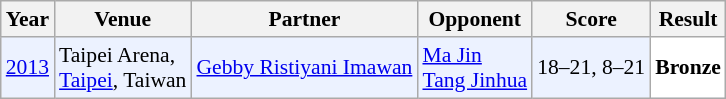<table class="sortable wikitable" style="font-size: 90%">
<tr>
<th>Year</th>
<th>Venue</th>
<th>Partner</th>
<th>Opponent</th>
<th>Score</th>
<th>Result</th>
</tr>
<tr style="background:#ECF2FF">
<td align="center"><a href='#'>2013</a></td>
<td align="left">Taipei Arena, <br><a href='#'>Taipei</a>, Taiwan</td>
<td align="left"> <a href='#'>Gebby Ristiyani Imawan</a></td>
<td align="left"> <a href='#'>Ma Jin</a><br> <a href='#'>Tang Jinhua</a></td>
<td align="left">18–21, 8–21</td>
<td style="text-align:left; background:white"> <strong>Bronze</strong></td>
</tr>
</table>
